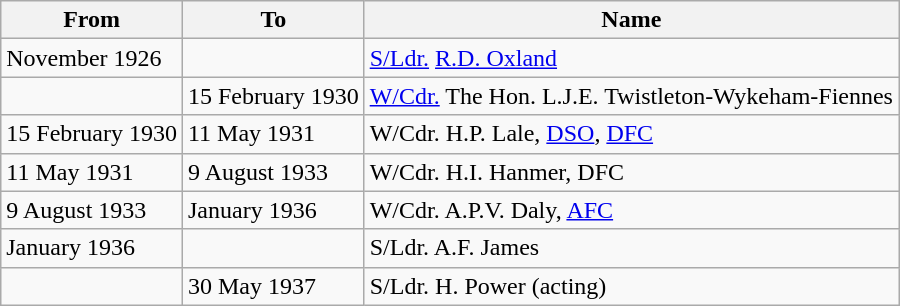<table class="wikitable">
<tr>
<th>From</th>
<th>To</th>
<th>Name</th>
</tr>
<tr>
<td>November 1926</td>
<td></td>
<td><a href='#'>S/Ldr.</a> <a href='#'>R.D. Oxland</a></td>
</tr>
<tr>
<td></td>
<td>15 February 1930</td>
<td><a href='#'>W/Cdr.</a> The Hon. L.J.E. Twistleton-Wykeham-Fiennes</td>
</tr>
<tr>
<td>15 February 1930</td>
<td>11 May 1931</td>
<td>W/Cdr. H.P. Lale, <a href='#'>DSO</a>, <a href='#'>DFC</a></td>
</tr>
<tr>
<td>11 May 1931</td>
<td>9 August 1933</td>
<td>W/Cdr. H.I. Hanmer, DFC</td>
</tr>
<tr>
<td>9 August 1933</td>
<td>January 1936</td>
<td>W/Cdr. A.P.V. Daly, <a href='#'>AFC</a></td>
</tr>
<tr>
<td>January 1936</td>
<td></td>
<td>S/Ldr. A.F. James</td>
</tr>
<tr>
<td></td>
<td>30 May 1937</td>
<td>S/Ldr. H. Power (acting)</td>
</tr>
</table>
